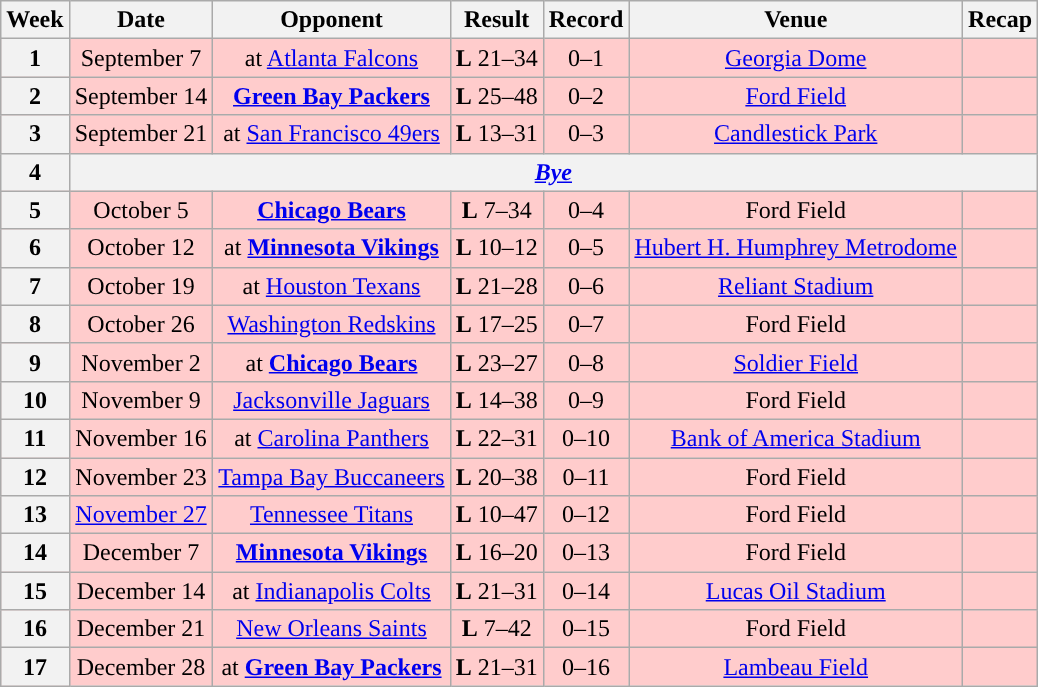<table class="wikitable" style="text-align:center">
<tr>
<th>Week</th>
<th>Date</th>
<th>Opponent</th>
<th>Result</th>
<th>Record</th>
<th>Venue</th>
<th>Recap</th>
</tr>
<tr style="background:#fcc">
<th>1</th>
<td>September 7</td>
<td>at <a href='#'>Atlanta Falcons</a></td>
<td><strong>L</strong> 21–34</td>
<td>0–1</td>
<td><a href='#'>Georgia Dome</a></td>
<td></td>
</tr>
<tr style="background:#fcc">
<th>2</th>
<td>September 14</td>
<td><strong><a href='#'>Green Bay Packers</a></strong></td>
<td><strong>L</strong> 25–48</td>
<td>0–2</td>
<td><a href='#'>Ford Field</a></td>
<td></td>
</tr>
<tr style="background:#fcc">
<th>3</th>
<td>September 21</td>
<td>at <a href='#'>San Francisco 49ers</a></td>
<td><strong>L</strong> 13–31</td>
<td>0–3</td>
<td><a href='#'>Candlestick Park</a></td>
<td></td>
</tr>
<tr>
<th>4</th>
<th colspan="8"><em><a href='#'>Bye</a></em></th>
</tr>
<tr style="background:#fcc">
<th>5</th>
<td>October 5</td>
<td><strong><a href='#'>Chicago Bears</a></strong></td>
<td><strong>L</strong> 7–34</td>
<td>0–4</td>
<td>Ford Field</td>
<td></td>
</tr>
<tr style="background:#fcc">
<th>6</th>
<td>October 12</td>
<td>at <strong><a href='#'>Minnesota Vikings</a></strong></td>
<td><strong>L</strong> 10–12</td>
<td>0–5</td>
<td><a href='#'>Hubert H. Humphrey Metrodome</a></td>
<td></td>
</tr>
<tr style="background:#fcc">
<th>7</th>
<td>October 19</td>
<td>at <a href='#'>Houston Texans</a></td>
<td><strong>L</strong> 21–28</td>
<td>0–6</td>
<td><a href='#'>Reliant Stadium</a></td>
<td></td>
</tr>
<tr style="background:#fcc">
<th>8</th>
<td>October 26</td>
<td><a href='#'>Washington Redskins</a></td>
<td><strong>L</strong> 17–25</td>
<td>0–7</td>
<td>Ford Field</td>
<td></td>
</tr>
<tr style="background:#fcc">
<th>9</th>
<td>November 2</td>
<td>at <strong><a href='#'>Chicago Bears</a></strong></td>
<td><strong>L</strong> 23–27</td>
<td>0–8</td>
<td><a href='#'>Soldier Field</a></td>
<td></td>
</tr>
<tr style="background:#fcc">
<th>10</th>
<td>November 9</td>
<td><a href='#'>Jacksonville Jaguars</a></td>
<td><strong>L</strong> 14–38</td>
<td>0–9</td>
<td>Ford Field</td>
<td></td>
</tr>
<tr style="background:#fcc">
<th>11</th>
<td>November 16</td>
<td>at <a href='#'>Carolina Panthers</a></td>
<td><strong>L</strong> 22–31</td>
<td>0–10</td>
<td><a href='#'>Bank of America Stadium</a></td>
<td></td>
</tr>
<tr style="background:#fcc">
<th>12</th>
<td>November 23</td>
<td><a href='#'>Tampa Bay Buccaneers</a></td>
<td><strong>L</strong> 20–38</td>
<td>0–11</td>
<td>Ford Field</td>
<td></td>
</tr>
<tr style="background:#fcc">
<th>13</th>
<td><a href='#'>November 27</a></td>
<td><a href='#'>Tennessee Titans</a></td>
<td><strong>L</strong> 10–47</td>
<td>0–12</td>
<td>Ford Field</td>
<td></td>
</tr>
<tr style="background:#fcc">
<th>14</th>
<td>December 7</td>
<td><strong><a href='#'>Minnesota Vikings</a></strong></td>
<td><strong>L</strong> 16–20</td>
<td>0–13</td>
<td>Ford Field</td>
<td></td>
</tr>
<tr style="background:#fcc">
<th>15</th>
<td>December 14</td>
<td>at <a href='#'>Indianapolis Colts</a></td>
<td><strong>L</strong> 21–31</td>
<td>0–14</td>
<td><a href='#'>Lucas Oil Stadium</a></td>
<td></td>
</tr>
<tr style="background:#fcc">
<th>16</th>
<td>December 21</td>
<td><a href='#'>New Orleans Saints</a></td>
<td><strong>L</strong> 7–42</td>
<td>0–15</td>
<td>Ford Field</td>
<td></td>
</tr>
<tr style="background:#fcc">
<th>17</th>
<td>December 28</td>
<td>at <strong><a href='#'>Green Bay Packers</a></strong></td>
<td><strong>L</strong> 21–31</td>
<td>0–16</td>
<td><a href='#'>Lambeau Field</a></td>
<td></td>
</tr>
</table>
